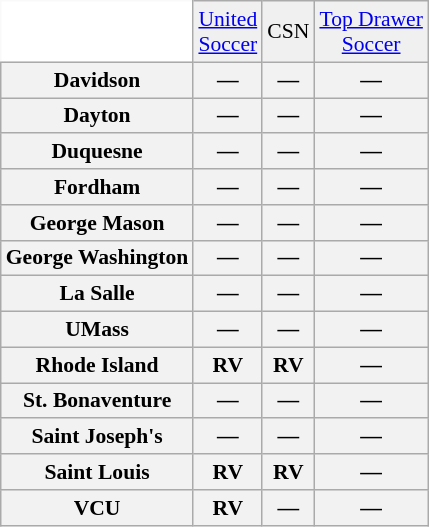<table class="wikitable" style="white-space:nowrap; font-size:90%;">
<tr>
<td style="background:white; border-top-style:hidden; border-left-style:hidden;"></td>
<td align="center" style="background:#f0f0f0;"><a href='#'>United<br>Soccer</a></td>
<td align="center" style="background:#f0f0f0;">CSN</td>
<td align="center" style="background:#f0f0f0;"><a href='#'>Top Drawer<br>Soccer</a></td>
</tr>
<tr style="text-align:center;">
<th style=>Davidson</th>
<th><strong>—</strong></th>
<th><strong>—</strong></th>
<th><strong>—</strong></th>
</tr>
<tr style="text-align:center;">
<th style=>Dayton</th>
<th><strong>—</strong></th>
<th><strong>—</strong></th>
<th><strong>—</strong></th>
</tr>
<tr style="text-align:center;">
<th style=>Duquesne</th>
<th><strong>—</strong></th>
<th><strong>—</strong></th>
<th><strong>—</strong></th>
</tr>
<tr style="text-align:center;">
<th style=>Fordham</th>
<th><strong>—</strong></th>
<th><strong>—</strong></th>
<th><strong>—</strong></th>
</tr>
<tr style="text-align:center;">
<th style=>George Mason</th>
<th><strong>—</strong></th>
<th><strong>—</strong></th>
<th><strong>—</strong></th>
</tr>
<tr style="text-align:center;">
<th style=>George Washington</th>
<th><strong>—</strong></th>
<th><strong>—</strong></th>
<th><strong>—</strong></th>
</tr>
<tr style="text-align:center;">
<th style=>La Salle</th>
<th><strong>—</strong></th>
<th><strong>—</strong></th>
<th><strong>—</strong></th>
</tr>
<tr style="text-align:center;">
<th style=>UMass</th>
<th><strong>—</strong></th>
<th><strong>—</strong></th>
<th><strong>—</strong></th>
</tr>
<tr style="text-align:center;">
<th style=>Rhode Island</th>
<th>RV</th>
<th>RV</th>
<th><strong>—</strong></th>
</tr>
<tr style="text-align:center;">
<th style=>St. Bonaventure</th>
<th><strong>—</strong></th>
<th><strong>—</strong></th>
<th><strong>—</strong></th>
</tr>
<tr style="text-align:center;">
<th style=>Saint Joseph's</th>
<th><strong>—</strong></th>
<th><strong>—</strong></th>
<th><strong>—</strong></th>
</tr>
<tr style="text-align:center;">
<th style=>Saint Louis</th>
<th>RV</th>
<th>RV</th>
<th><strong>—</strong></th>
</tr>
<tr style="text-align:center;">
<th style=>VCU</th>
<th>RV</th>
<th><strong>—</strong></th>
<th><strong>—</strong></th>
</tr>
</table>
